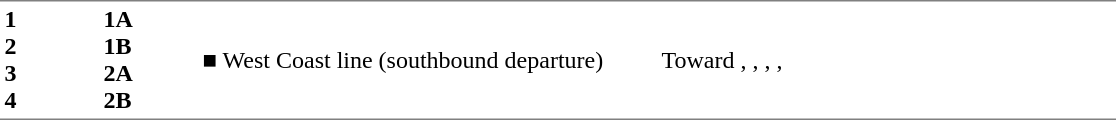<table border=0 cellspacing=0 cellpadding=3>
<tr>
<td width=60 style="border-top:solid 1px gray; border-bottom:solid 1px gray;"><strong>1<br>2<br>3<br>4</strong></td>
<td width=60 style="border-top:solid 1px gray; border-bottom:solid 1px gray;"><strong>1A<br>1B<br>2A<br>2B</strong></td>
<td width=300 style="border-top:solid 1px gray; border-bottom:solid 1px gray;"><span>■</span> West Coast line (southbound departure)</td>
<td width=300 style="border-top:solid 1px gray; border-bottom:solid 1px gray;">Toward , , , , </td>
</tr>
</table>
